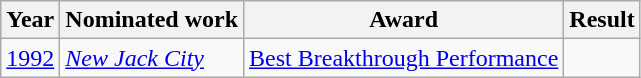<table class="wikitable">
<tr>
<th>Year</th>
<th>Nominated work</th>
<th>Award</th>
<th>Result</th>
</tr>
<tr>
<td align=center><a href='#'>1992</a></td>
<td><em><a href='#'>New Jack City</a></em></td>
<td><a href='#'>Best Breakthrough Performance</a></td>
<td></td>
</tr>
</table>
